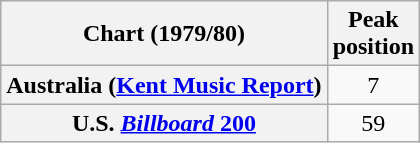<table class="wikitable sortable plainrowheaders" style="text-align:center">
<tr>
<th>Chart (1979/80)</th>
<th>Peak<br>position</th>
</tr>
<tr>
<th scope="row">Australia (<a href='#'>Kent Music Report</a>)</th>
<td>7</td>
</tr>
<tr>
<th scope="row">U.S. <a href='#'><em>Billboard</em> 200</a></th>
<td align="center">59</td>
</tr>
</table>
